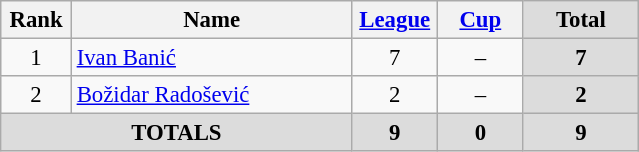<table class="wikitable" style="font-size: 95%; text-align: center;">
<tr>
<th width=40>Rank</th>
<th width=180>Name</th>
<th width=50><a href='#'>League</a></th>
<th width=50><a href='#'>Cup</a></th>
<th width=70 style="background: #DCDCDC">Total</th>
</tr>
<tr>
<td>1</td>
<td style="text-align:left;"> <a href='#'>Ivan Banić</a></td>
<td>7</td>
<td>–</td>
<th style="background: #DCDCDC">7</th>
</tr>
<tr>
<td>2</td>
<td style="text-align:left;"> <a href='#'>Božidar Radošević</a></td>
<td>2</td>
<td>–</td>
<th style="background: #DCDCDC">2</th>
</tr>
<tr>
<th colspan="2" align="center" style="background: #DCDCDC">TOTALS</th>
<th style="background: #DCDCDC">9</th>
<th style="background: #DCDCDC">0</th>
<th style="background: #DCDCDC">9</th>
</tr>
</table>
